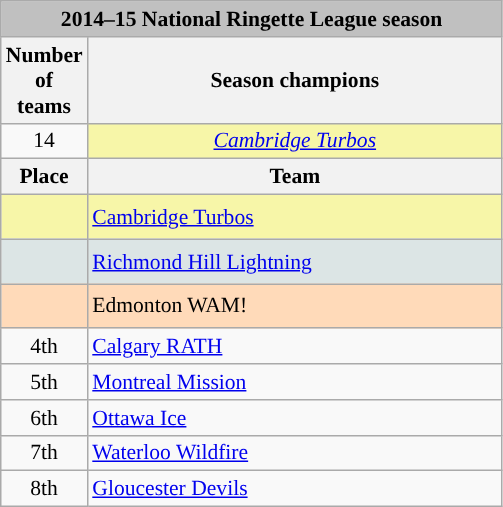<table class=wikitable style="text-align:center; font-size:90%;">
<tr>
<th colspan=2 width:5%" style="background:silver;">2014–15 National Ringette League season</th>
</tr>
<tr>
<th>Number of teams</th>
<th>Season champions</th>
</tr>
<tr>
<td>14</td>
<td style="background:#f7f6a8;"> <em><a href='#'>Cambridge Turbos</a></em></td>
</tr>
<tr>
<th width=15>Place</th>
<th width=270>Team</th>
</tr>
<tr style="background:#f7f6a8;">
<td style="text-align:center; height:23px;"></td>
<td align=left> <a href='#'>Cambridge Turbos</a></td>
</tr>
<tr style="background:#dce5e5;">
<td style="text-align:center; height:23px;"></td>
<td align=left> <a href='#'>Richmond Hill Lightning</a></td>
</tr>
<tr style="background:#ffdab9;">
<td style="text-align:center; height:23px;"></td>
<td align=left> Edmonton WAM!</td>
</tr>
<tr>
<td>4th</td>
<td align=left> <a href='#'>Calgary RATH</a></td>
</tr>
<tr>
<td>5th</td>
<td align=left> <a href='#'>Montreal Mission</a></td>
</tr>
<tr>
<td>6th</td>
<td align=left> <a href='#'>Ottawa Ice</a></td>
</tr>
<tr>
<td>7th</td>
<td align=left> <a href='#'>Waterloo Wildfire</a></td>
</tr>
<tr>
<td>8th</td>
<td align=left> <a href='#'>Gloucester Devils</a></td>
</tr>
</table>
